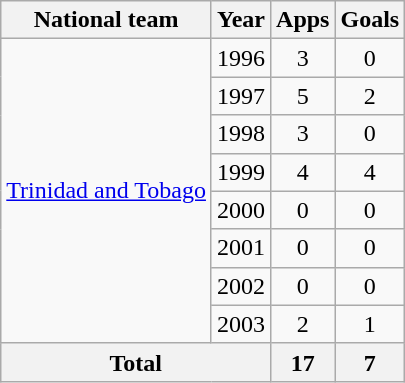<table class="wikitable" style="text-align:center">
<tr>
<th>National team</th>
<th>Year</th>
<th>Apps</th>
<th>Goals</th>
</tr>
<tr>
<td rowspan="8"><a href='#'>Trinidad and Tobago</a></td>
<td>1996</td>
<td>3</td>
<td>0</td>
</tr>
<tr>
<td>1997</td>
<td>5</td>
<td>2</td>
</tr>
<tr>
<td>1998</td>
<td>3</td>
<td>0</td>
</tr>
<tr>
<td>1999</td>
<td>4</td>
<td>4</td>
</tr>
<tr>
<td>2000</td>
<td>0</td>
<td>0</td>
</tr>
<tr>
<td>2001</td>
<td>0</td>
<td>0</td>
</tr>
<tr>
<td>2002</td>
<td>0</td>
<td>0</td>
</tr>
<tr>
<td>2003</td>
<td>2</td>
<td>1</td>
</tr>
<tr>
<th colspan="2">Total</th>
<th>17</th>
<th>7</th>
</tr>
</table>
